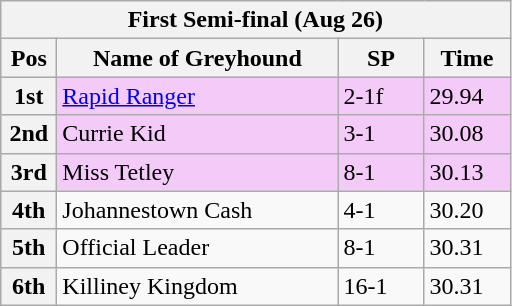<table class="wikitable">
<tr>
<th colspan="6">First Semi-final (Aug 26)</th>
</tr>
<tr>
<th width=30>Pos</th>
<th width=180>Name of Greyhound</th>
<th width=50>SP</th>
<th width=50>Time</th>
</tr>
<tr style="background: #f4caf9;">
<th>1st</th>
<td><a href='#'>Rapid Ranger</a></td>
<td>2-1f</td>
<td>29.94</td>
</tr>
<tr style="background: #f4caf9;">
<th>2nd</th>
<td>Currie Kid</td>
<td>3-1</td>
<td>30.08</td>
</tr>
<tr style="background: #f4caf9;">
<th>3rd</th>
<td>Miss Tetley</td>
<td>8-1</td>
<td>30.13</td>
</tr>
<tr>
<th>4th</th>
<td>Johannestown Cash</td>
<td>4-1</td>
<td>30.20</td>
</tr>
<tr>
<th>5th</th>
<td>Official Leader</td>
<td>8-1</td>
<td>30.31</td>
</tr>
<tr>
<th>6th</th>
<td>Killiney Kingdom</td>
<td>16-1</td>
<td>30.31</td>
</tr>
</table>
